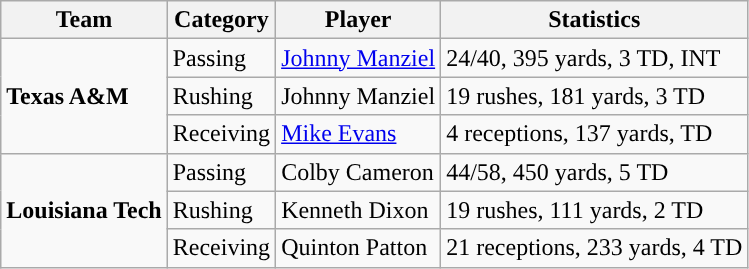<table class="wikitable" style="float: left;">
<tr>
<th>Team</th>
<th>Category</th>
<th>Player</th>
<th>Statistics</th>
</tr>
<tr>
<td rowspan=3><strong>Texas A&M</strong></td>
<td>Passing</td>
<td><a href='#'>Johnny Manziel</a></td>
<td>24/40, 395 yards, 3 TD, INT</td>
</tr>
<tr>
<td>Rushing</td>
<td>Johnny Manziel</td>
<td>19 rushes, 181 yards, 3 TD</td>
</tr>
<tr>
<td>Receiving</td>
<td><a href='#'>Mike Evans</a></td>
<td>4 receptions, 137 yards, TD</td>
</tr>
<tr>
<td rowspan=3><strong>Louisiana Tech</strong></td>
<td>Passing</td>
<td>Colby Cameron</td>
<td>44/58, 450 yards, 5 TD</td>
</tr>
<tr>
<td>Rushing</td>
<td>Kenneth Dixon</td>
<td>19 rushes, 111 yards, 2 TD</td>
</tr>
<tr>
<td>Receiving</td>
<td>Quinton Patton</td>
<td>21 receptions, 233 yards, 4 TD</td>
</tr>
</table>
